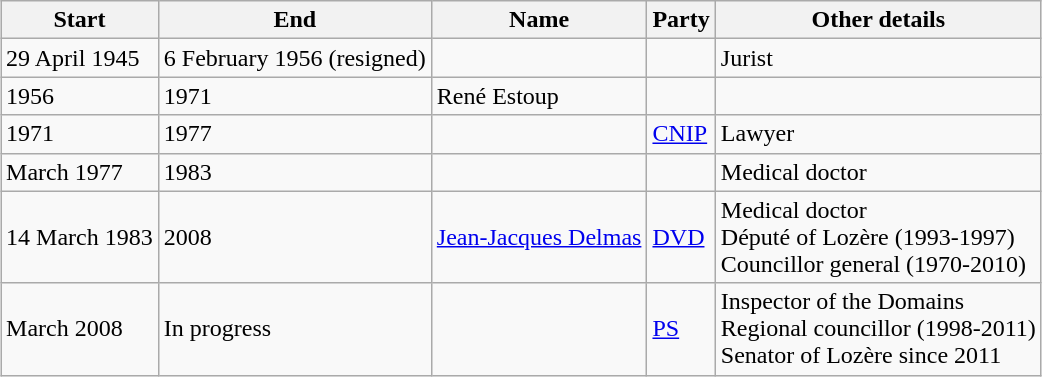<table class="wikitable" style="margin:1em auto;">
<tr>
<th>Start</th>
<th>End</th>
<th>Name</th>
<th>Party</th>
<th>Other details</th>
</tr>
<tr>
<td>29 April 1945</td>
<td>6 February 1956 (resigned)</td>
<td></td>
<td></td>
<td>Jurist</td>
</tr>
<tr>
<td>1956</td>
<td>1971</td>
<td>René Estoup</td>
<td></td>
<td></td>
</tr>
<tr>
<td>1971</td>
<td>1977</td>
<td></td>
<td><a href='#'>CNIP</a></td>
<td>Lawyer</td>
</tr>
<tr>
<td>March 1977</td>
<td>1983</td>
<td></td>
<td></td>
<td>Medical doctor</td>
</tr>
<tr>
<td>14 March 1983</td>
<td>2008</td>
<td><a href='#'>Jean-Jacques Delmas</a></td>
<td><a href='#'>DVD</a></td>
<td>Medical doctor<br>Député of Lozère (1993-1997)<br> Councillor general (1970-2010)</td>
</tr>
<tr>
<td>March 2008</td>
<td>In progress</td>
<td></td>
<td><a href='#'>PS</a></td>
<td>Inspector of the Domains <br> Regional councillor (1998-2011)<br> Senator of Lozère since 2011</td>
</tr>
</table>
